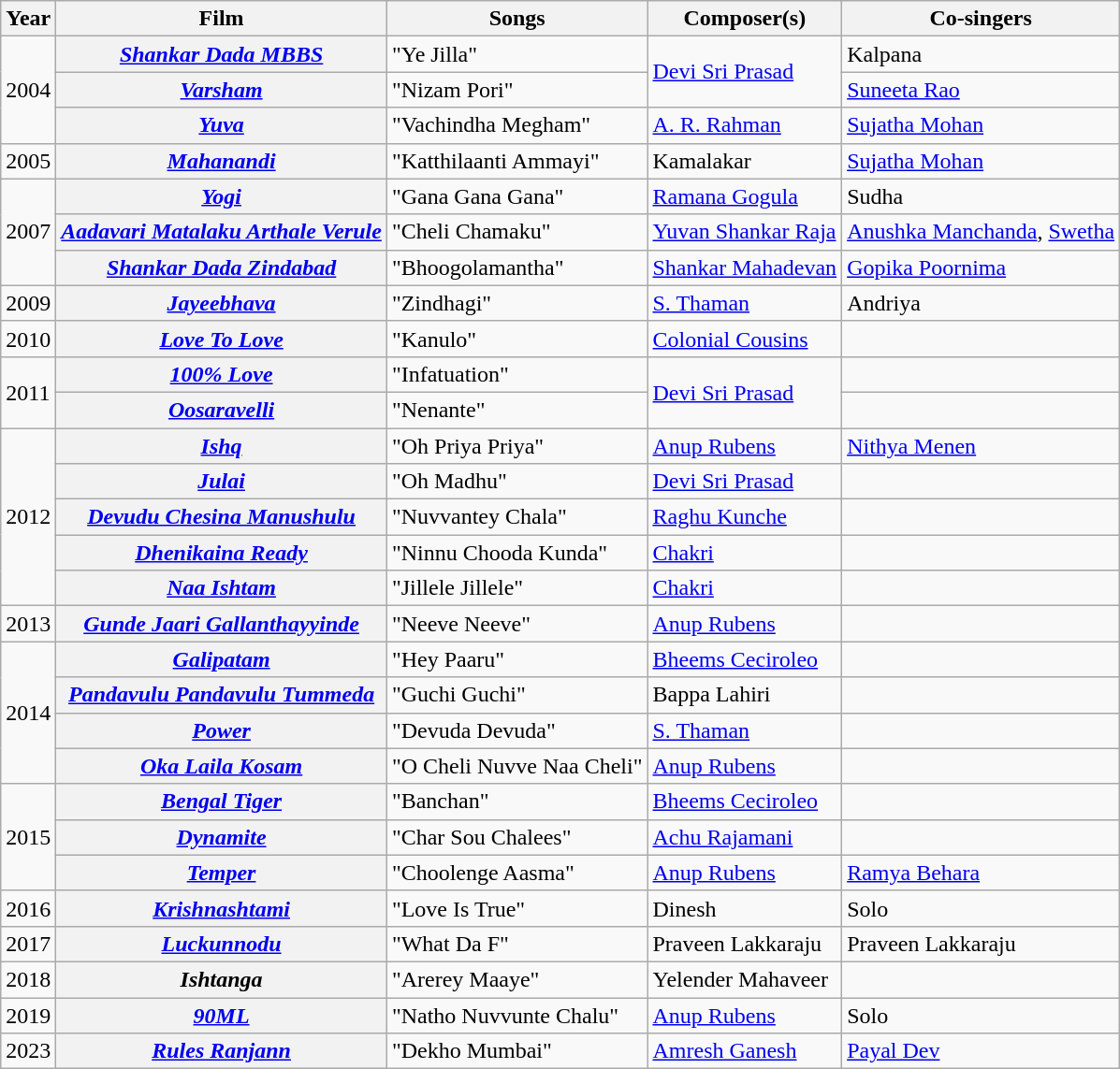<table class="wikitable">
<tr>
<th>Year</th>
<th>Film</th>
<th>Songs</th>
<th>Composer(s)</th>
<th>Co-singers</th>
</tr>
<tr>
<td rowspan="3">2004</td>
<th><em><a href='#'>Shankar Dada MBBS</a></em></th>
<td>"Ye Jilla"</td>
<td rowspan="2"><a href='#'>Devi Sri Prasad</a></td>
<td>Kalpana</td>
</tr>
<tr>
<th><em><a href='#'>Varsham</a></em></th>
<td>"Nizam Pori"</td>
<td><a href='#'>Suneeta Rao</a></td>
</tr>
<tr>
<th><em><a href='#'>Yuva</a></em></th>
<td>"Vachindha Megham"</td>
<td><a href='#'>A. R. Rahman</a></td>
<td><a href='#'>Sujatha Mohan</a></td>
</tr>
<tr>
<td>2005</td>
<th><em><a href='#'>Mahanandi</a></em></th>
<td>"Katthilaanti Ammayi"</td>
<td>Kamalakar</td>
<td><a href='#'>Sujatha Mohan</a></td>
</tr>
<tr>
<td rowspan="3">2007</td>
<th><a href='#'><em>Yogi</em></a></th>
<td>"Gana Gana Gana"</td>
<td><a href='#'>Ramana Gogula</a></td>
<td>Sudha</td>
</tr>
<tr>
<th><em><a href='#'>Aadavari Matalaku Arthale Verule</a></em></th>
<td>"Cheli Chamaku"</td>
<td><a href='#'>Yuvan Shankar Raja</a></td>
<td><a href='#'>Anushka Manchanda</a>, <a href='#'>Swetha</a></td>
</tr>
<tr>
<th><em><a href='#'>Shankar Dada Zindabad</a></em></th>
<td>"Bhoogolamantha"</td>
<td><a href='#'>Shankar Mahadevan</a></td>
<td><a href='#'>Gopika Poornima</a></td>
</tr>
<tr>
<td>2009</td>
<th><em><a href='#'>Jayeebhava</a></em></th>
<td>"Zindhagi"</td>
<td><a href='#'>S. Thaman</a></td>
<td>Andriya</td>
</tr>
<tr>
<td>2010</td>
<th><a href='#'><em>Love To Love</em></a></th>
<td>"Kanulo"</td>
<td><a href='#'>Colonial Cousins</a></td>
<td></td>
</tr>
<tr>
<td rowspan="2">2011</td>
<th><em><a href='#'>100% Love</a></em></th>
<td>"Infatuation"</td>
<td rowspan="2"><a href='#'>Devi Sri Prasad</a></td>
<td></td>
</tr>
<tr>
<th><em><a href='#'>Oosaravelli</a></em></th>
<td>"Nenante"</td>
<td></td>
</tr>
<tr>
<td rowspan="5">2012</td>
<th><em><a href='#'>Ishq</a></em></th>
<td>"Oh Priya Priya"</td>
<td><a href='#'>Anup Rubens</a></td>
<td><a href='#'>Nithya Menen</a></td>
</tr>
<tr>
<th><em><a href='#'>Julai</a></em></th>
<td>"Oh Madhu"</td>
<td><a href='#'>Devi Sri Prasad</a></td>
<td></td>
</tr>
<tr>
<th><em><a href='#'>Devudu Chesina Manushulu</a></em></th>
<td>"Nuvvantey Chala"</td>
<td><a href='#'>Raghu Kunche</a></td>
<td></td>
</tr>
<tr>
<th><em><a href='#'>Dhenikaina Ready</a></em></th>
<td>"Ninnu Chooda Kunda"</td>
<td><a href='#'>Chakri</a></td>
<td></td>
</tr>
<tr>
<th><em><a href='#'>Naa Ishtam</a></em></th>
<td>"Jillele Jillele"</td>
<td><a href='#'>Chakri</a></td>
<td></td>
</tr>
<tr>
<td>2013</td>
<th><em><a href='#'>Gunde Jaari Gallanthayyinde</a></em></th>
<td>"Neeve Neeve"</td>
<td><a href='#'>Anup Rubens</a></td>
<td></td>
</tr>
<tr>
<td rowspan="4">2014</td>
<th><em><a href='#'>Galipatam</a></em></th>
<td>"Hey Paaru"</td>
<td><a href='#'>Bheems Ceciroleo</a></td>
<td></td>
</tr>
<tr>
<th><em><a href='#'>Pandavulu Pandavulu Tummeda</a></em></th>
<td>"Guchi Guchi"</td>
<td>Bappa Lahiri</td>
<td></td>
</tr>
<tr>
<th><a href='#'><em>Power</em></a></th>
<td>"Devuda Devuda"</td>
<td><a href='#'>S. Thaman</a></td>
<td></td>
</tr>
<tr>
<th><em><a href='#'>Oka Laila Kosam</a></em></th>
<td>"O Cheli Nuvve Naa Cheli"</td>
<td><a href='#'>Anup Rubens</a></td>
<td></td>
</tr>
<tr>
<td rowspan="3">2015</td>
<th><a href='#'><em>Bengal Tiger</em></a></th>
<td>"Banchan"</td>
<td><a href='#'>Bheems Ceciroleo</a></td>
<td></td>
</tr>
<tr>
<th><a href='#'><em>Dynamite</em></a></th>
<td>"Char Sou Chalees"</td>
<td><a href='#'>Achu Rajamani</a></td>
<td></td>
</tr>
<tr>
<th><em><a href='#'>Temper</a></em></th>
<td>"Choolenge Aasma"</td>
<td><a href='#'>Anup Rubens</a></td>
<td><a href='#'>Ramya Behara</a></td>
</tr>
<tr>
<td>2016</td>
<th><em><a href='#'>Krishnashtami</a></em></th>
<td>"Love Is True"</td>
<td>Dinesh</td>
<td>Solo</td>
</tr>
<tr>
<td>2017</td>
<th><em><a href='#'>Luckunnodu</a></em></th>
<td>"What Da F"</td>
<td>Praveen Lakkaraju</td>
<td>Praveen Lakkaraju</td>
</tr>
<tr>
<td>2018</td>
<th><em>Ishtanga</em></th>
<td>"Arerey Maaye"</td>
<td>Yelender Mahaveer</td>
<td></td>
</tr>
<tr>
<td>2019</td>
<th><em><a href='#'>90ML</a></em></th>
<td>"Natho Nuvvunte Chalu"</td>
<td><a href='#'>Anup Rubens</a></td>
<td>Solo</td>
</tr>
<tr>
<td>2023</td>
<th><em><a href='#'>Rules Ranjann</a></em></th>
<td>"Dekho Mumbai"</td>
<td><a href='#'>Amresh Ganesh</a></td>
<td><a href='#'>Payal Dev</a></td>
</tr>
</table>
